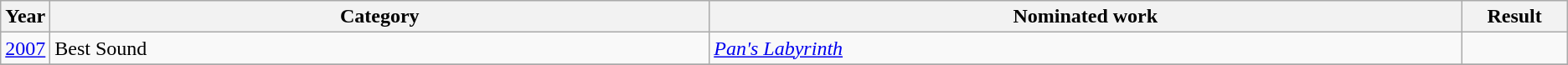<table class="wikitable">
<tr>
<th scope="col" style="width:1em;">Year</th>
<th scope="col" style="width:35em;">Category</th>
<th scope="col" style="width:40em;">Nominated work</th>
<th scope="col" style="width:5em;">Result</th>
</tr>
<tr>
<td><a href='#'>2007</a></td>
<td>Best Sound</td>
<td><em><a href='#'>Pan's Labyrinth</a></em></td>
<td></td>
</tr>
<tr>
</tr>
</table>
